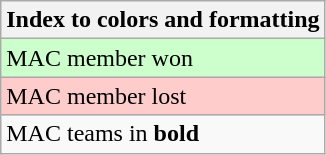<table class="wikitable">
<tr>
<th>Index to colors and formatting</th>
</tr>
<tr style="background:#cfc;">
<td>MAC member won</td>
</tr>
<tr style="background:#fcc;">
<td>MAC member lost</td>
</tr>
<tr>
<td>MAC teams in <strong>bold</strong></td>
</tr>
</table>
